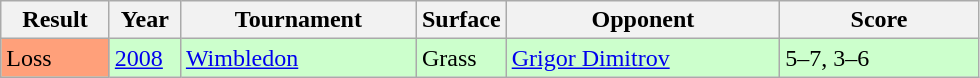<table class="sortable wikitable">
<tr>
<th style="width:65px;">Result</th>
<th style="width:40px;">Year</th>
<th style="width:150px;">Tournament</th>
<th style="width:50px;">Surface</th>
<th style="width:175px;">Opponent</th>
<th style="width:125px;" class="unsortable">Score</th>
</tr>
<tr style="background:#ccffcc;">
<td style="background:#ffa07a;">Loss</td>
<td><a href='#'>2008</a></td>
<td><a href='#'>Wimbledon</a></td>
<td>Grass</td>
<td> <a href='#'>Grigor Dimitrov</a></td>
<td>5–7, 3–6</td>
</tr>
</table>
